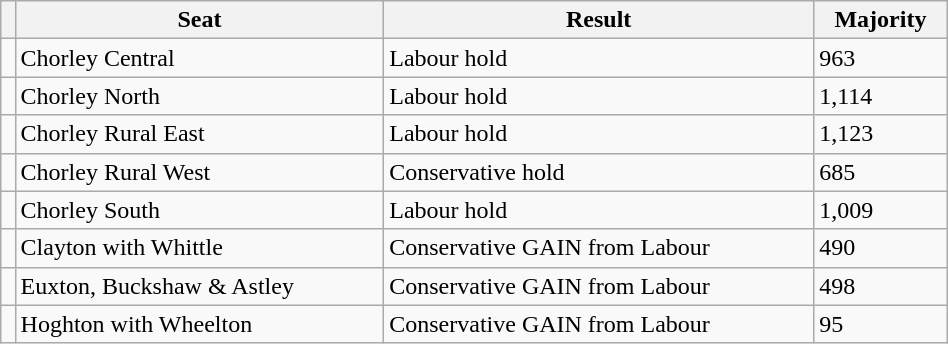<table class="wikitable" style="right; width:50%">
<tr>
<th></th>
<th>Seat</th>
<th>Result</th>
<th>Majority</th>
</tr>
<tr>
<td></td>
<td>Chorley Central</td>
<td>Labour hold</td>
<td>963</td>
</tr>
<tr>
<td></td>
<td>Chorley North</td>
<td>Labour hold</td>
<td>1,114</td>
</tr>
<tr>
<td></td>
<td>Chorley Rural East</td>
<td>Labour hold</td>
<td>1,123</td>
</tr>
<tr>
<td></td>
<td>Chorley Rural West</td>
<td>Conservative hold</td>
<td>685</td>
</tr>
<tr>
<td></td>
<td>Chorley South</td>
<td>Labour hold</td>
<td>1,009</td>
</tr>
<tr>
<td></td>
<td>Clayton with Whittle</td>
<td>Conservative GAIN from Labour</td>
<td>490</td>
</tr>
<tr>
<td></td>
<td>Euxton, Buckshaw & Astley</td>
<td>Conservative GAIN from Labour</td>
<td>498</td>
</tr>
<tr>
<td></td>
<td>Hoghton with Wheelton</td>
<td>Conservative GAIN from Labour</td>
<td>95</td>
</tr>
</table>
